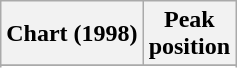<table class="wikitable sortable">
<tr>
<th align="left">Chart (1998)</th>
<th align="center">Peak<br>position</th>
</tr>
<tr>
</tr>
<tr>
</tr>
</table>
